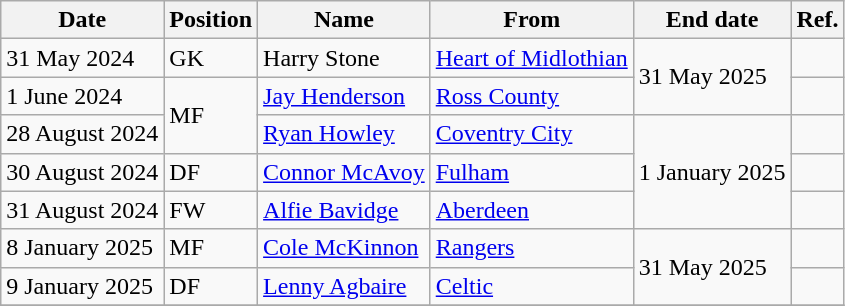<table class="wikitable">
<tr>
<th>Date</th>
<th>Position</th>
<th>Name</th>
<th>From</th>
<th>End date</th>
<th>Ref.</th>
</tr>
<tr>
<td>31 May 2024</td>
<td>GK</td>
<td>Harry Stone</td>
<td><a href='#'>Heart of Midlothian</a></td>
<td rowspan=2>31 May 2025</td>
<td></td>
</tr>
<tr>
<td>1 June 2024</td>
<td rowspan=2>MF</td>
<td><a href='#'>Jay Henderson</a></td>
<td><a href='#'>Ross County</a></td>
<td></td>
</tr>
<tr>
<td>28 August 2024</td>
<td> <a href='#'>Ryan Howley</a></td>
<td> <a href='#'>Coventry City</a></td>
<td rowspan=3>1 January 2025</td>
<td></td>
</tr>
<tr>
<td>30 August 2024</td>
<td>DF</td>
<td><a href='#'>Connor McAvoy</a></td>
<td> <a href='#'>Fulham</a></td>
<td></td>
</tr>
<tr>
<td>31 August 2024</td>
<td>FW</td>
<td><a href='#'>Alfie Bavidge</a></td>
<td><a href='#'>Aberdeen</a></td>
<td></td>
</tr>
<tr>
<td>8 January 2025</td>
<td>MF</td>
<td><a href='#'>Cole McKinnon</a></td>
<td><a href='#'>Rangers</a></td>
<td rowspan=2>31 May 2025</td>
<td></td>
</tr>
<tr>
<td>9 January 2025</td>
<td>DF</td>
<td><a href='#'>Lenny Agbaire</a></td>
<td><a href='#'>Celtic</a></td>
<td></td>
</tr>
<tr>
</tr>
</table>
